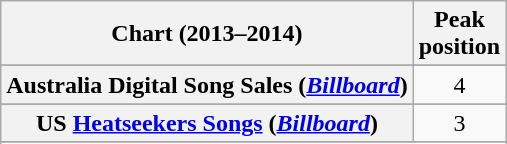<table class="wikitable sortable plainrowheaders" style="text-align:center">
<tr>
<th scope="col">Chart (2013–2014)</th>
<th scope="col">Peak<br>position</th>
</tr>
<tr>
</tr>
<tr>
<th scope="row">Australia Digital Song Sales (<em><a href='#'>Billboard</a></em>)</th>
<td>4</td>
</tr>
<tr>
</tr>
<tr>
<th scope="row">US <a href='#'>Heatseekers Songs</a> (<a href='#'><em>Billboard</em></a>)</th>
<td>3</td>
</tr>
<tr>
</tr>
<tr>
</tr>
</table>
